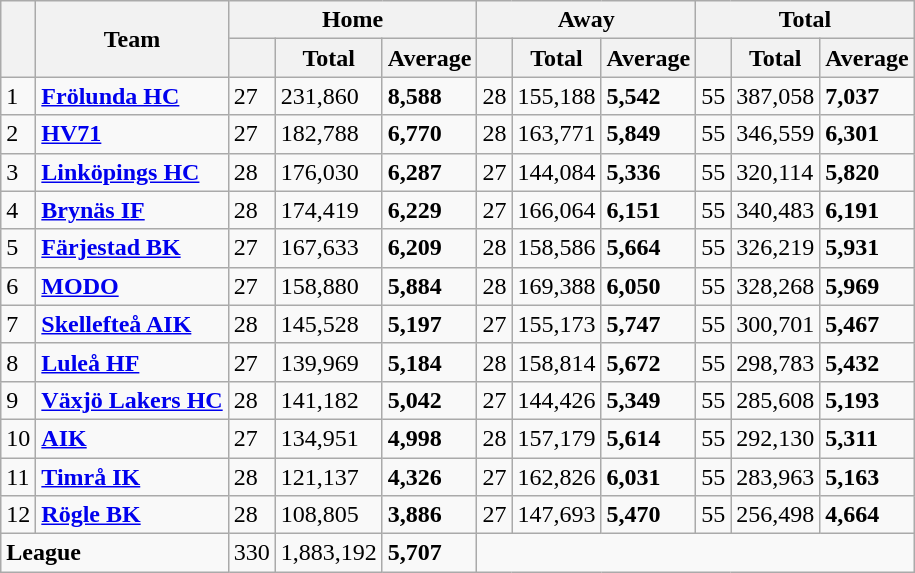<table class="wikitable sortable">
<tr>
<th rowspan=2></th>
<th rowspan=2>Team</th>
<th colspan=3>Home</th>
<th colspan=3>Away</th>
<th colspan=3>Total</th>
</tr>
<tr>
<th></th>
<th>Total</th>
<th>Average</th>
<th></th>
<th>Total</th>
<th>Average</th>
<th></th>
<th>Total</th>
<th>Average</th>
</tr>
<tr>
<td>1</td>
<td><strong><a href='#'>Frölunda HC</a></strong></td>
<td>27</td>
<td>231,860</td>
<td><strong>8,588</strong></td>
<td>28</td>
<td>155,188</td>
<td><strong>5,542</strong></td>
<td>55</td>
<td>387,058</td>
<td><strong>7,037</strong></td>
</tr>
<tr>
<td>2</td>
<td><strong><a href='#'>HV71</a></strong></td>
<td>27</td>
<td>182,788</td>
<td><strong>6,770</strong></td>
<td>28</td>
<td>163,771</td>
<td><strong>5,849</strong></td>
<td>55</td>
<td>346,559</td>
<td><strong>6,301</strong></td>
</tr>
<tr>
<td>3</td>
<td><strong><a href='#'>Linköpings HC</a></strong></td>
<td>28</td>
<td>176,030</td>
<td><strong>6,287</strong></td>
<td>27</td>
<td>144,084</td>
<td><strong>5,336</strong></td>
<td>55</td>
<td>320,114</td>
<td><strong>5,820</strong></td>
</tr>
<tr>
<td>4</td>
<td><strong><a href='#'>Brynäs IF</a></strong></td>
<td>28</td>
<td>174,419</td>
<td><strong>6,229</strong></td>
<td>27</td>
<td>166,064</td>
<td><strong>6,151</strong></td>
<td>55</td>
<td>340,483</td>
<td><strong>6,191</strong></td>
</tr>
<tr>
<td>5</td>
<td><strong><a href='#'>Färjestad BK</a></strong></td>
<td>27</td>
<td>167,633</td>
<td><strong>6,209</strong></td>
<td>28</td>
<td>158,586</td>
<td><strong>5,664</strong></td>
<td>55</td>
<td>326,219</td>
<td><strong>5,931</strong></td>
</tr>
<tr>
<td>6</td>
<td><strong><a href='#'>MODO</a></strong></td>
<td>27</td>
<td>158,880</td>
<td><strong>5,884</strong></td>
<td>28</td>
<td>169,388</td>
<td><strong>6,050</strong></td>
<td>55</td>
<td>328,268</td>
<td><strong>5,969</strong></td>
</tr>
<tr>
<td>7</td>
<td><strong><a href='#'>Skellefteå AIK</a></strong></td>
<td>28</td>
<td>145,528</td>
<td><strong>5,197</strong></td>
<td>27</td>
<td>155,173</td>
<td><strong>5,747</strong></td>
<td>55</td>
<td>300,701</td>
<td><strong>5,467</strong></td>
</tr>
<tr>
<td>8</td>
<td><strong><a href='#'>Luleå HF</a></strong></td>
<td>27</td>
<td>139,969</td>
<td><strong>5,184</strong></td>
<td>28</td>
<td>158,814</td>
<td><strong>5,672</strong></td>
<td>55</td>
<td>298,783</td>
<td><strong>5,432</strong></td>
</tr>
<tr>
<td>9</td>
<td><strong><a href='#'>Växjö Lakers HC</a></strong></td>
<td>28</td>
<td>141,182</td>
<td><strong>5,042</strong></td>
<td>27</td>
<td>144,426</td>
<td><strong>5,349</strong></td>
<td>55</td>
<td>285,608</td>
<td><strong>5,193</strong></td>
</tr>
<tr>
<td>10</td>
<td><strong><a href='#'>AIK</a></strong></td>
<td>27</td>
<td>134,951</td>
<td><strong>4,998</strong></td>
<td>28</td>
<td>157,179</td>
<td><strong>5,614</strong></td>
<td>55</td>
<td>292,130</td>
<td><strong>5,311</strong></td>
</tr>
<tr>
<td>11</td>
<td><strong><a href='#'>Timrå IK</a></strong></td>
<td>28</td>
<td>121,137</td>
<td><strong>4,326</strong></td>
<td>27</td>
<td>162,826</td>
<td><strong>6,031</strong></td>
<td>55</td>
<td>283,963</td>
<td><strong>5,163</strong></td>
</tr>
<tr>
<td>12</td>
<td><strong><a href='#'>Rögle BK</a></strong></td>
<td>28</td>
<td>108,805</td>
<td><strong>3,886</strong></td>
<td>27</td>
<td>147,693</td>
<td><strong>5,470</strong></td>
<td>55</td>
<td>256,498</td>
<td><strong>4,664</strong></td>
</tr>
<tr>
<td colspan=2><strong>League</strong></td>
<td>330</td>
<td>1,883,192</td>
<td><strong>5,707</strong></td>
</tr>
</table>
